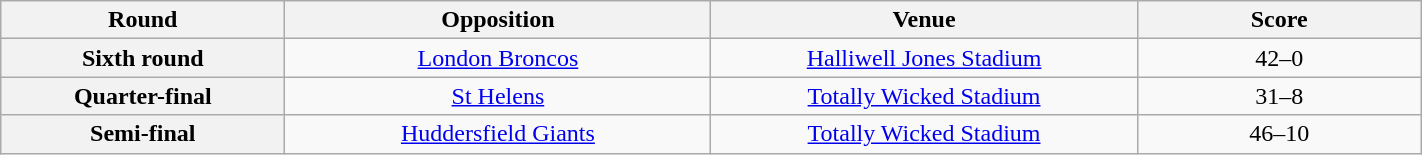<table class="wikitable plainrowheaders" style="text-align:center; width: 75%;">
<tr>
<th scope="col" style="width:20%">Round</th>
<th scope="col" style="width:30%">Opposition</th>
<th scope="col" style="width:30%">Venue</th>
<th scope="col" style="width:20%">Score</th>
</tr>
<tr>
<th>Sixth round</th>
<td> <a href='#'>London Broncos</a></td>
<td><a href='#'>Halliwell Jones Stadium</a></td>
<td>42–0</td>
</tr>
<tr>
<th>Quarter-final</th>
<td> <a href='#'>St Helens</a></td>
<td><a href='#'>Totally Wicked Stadium</a></td>
<td>31–8</td>
</tr>
<tr>
<th>Semi-final</th>
<td> <a href='#'>Huddersfield Giants</a></td>
<td><a href='#'>Totally Wicked Stadium</a></td>
<td>46–10</td>
</tr>
</table>
